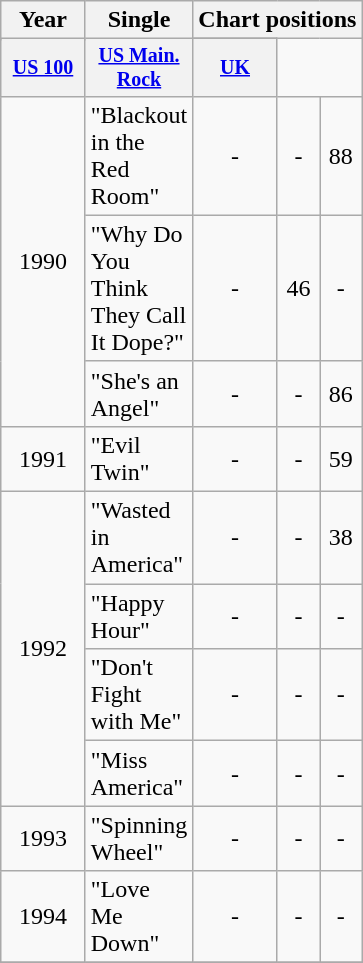<table class="wikitable" style="text-align:center;">
<tr>
<th rowspan="2">Year</th>
<th rowspan="2">Single</th>
<th colspan="3">Chart positions</th>
</tr>
<tr>
</tr>
<tr style="font-size:smaller;">
<th width="50"><a href='#'>US 100</a></th>
<th width="50"><a href='#'>US Main. Rock</a></th>
<th width="50"><a href='#'>UK</a></th>
</tr>
<tr>
<td rowspan="3">1990</td>
<td align="left">"Blackout in the Red Room"</td>
<td>-</td>
<td>-</td>
<td>88</td>
</tr>
<tr>
<td align="left">"Why Do You Think They Call It Dope?"</td>
<td>-</td>
<td>46</td>
<td>-</td>
</tr>
<tr>
<td align="left">"She's an Angel"</td>
<td>-</td>
<td>-</td>
<td>86</td>
</tr>
<tr>
<td rowspan="1">1991</td>
<td align="left">"Evil Twin"</td>
<td>-</td>
<td>-</td>
<td>59</td>
</tr>
<tr>
<td rowspan="4">1992</td>
<td align="left">"Wasted in America"</td>
<td>-</td>
<td>-</td>
<td>38</td>
</tr>
<tr>
<td align="left">"Happy Hour"</td>
<td>-</td>
<td>-</td>
<td>-</td>
</tr>
<tr>
<td align="left">"Don't Fight with Me"</td>
<td>-</td>
<td>-</td>
<td>-</td>
</tr>
<tr>
<td align="left">"Miss America"</td>
<td>-</td>
<td>-</td>
<td>-</td>
</tr>
<tr>
<td rowspan="1">1993</td>
<td align="left">"Spinning Wheel"</td>
<td>-</td>
<td>-</td>
<td>-</td>
</tr>
<tr>
<td rowspan="1">1994</td>
<td align="left">"Love Me Down"</td>
<td>-</td>
<td>-</td>
<td>-</td>
</tr>
<tr>
</tr>
</table>
